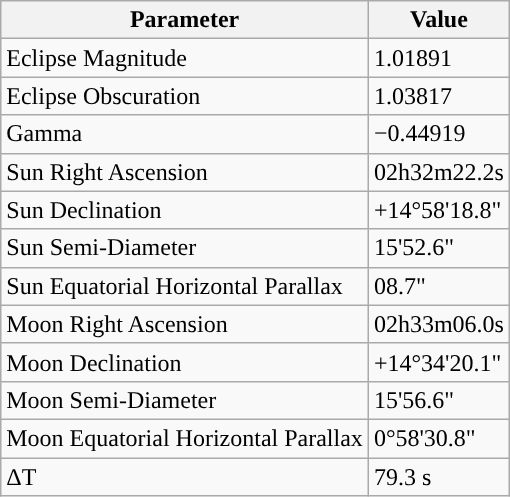<table class="wikitable">
<tr>
<th>Parameter</th>
<th>Value</th>
</tr>
<tr>
<td>Eclipse Magnitude</td>
<td>1.01891</td>
</tr>
<tr>
<td>Eclipse Obscuration</td>
<td>1.03817</td>
</tr>
<tr>
<td>Gamma</td>
<td>−0.44919</td>
</tr>
<tr>
<td>Sun Right Ascension</td>
<td>02h32m22.2s</td>
</tr>
<tr>
<td>Sun Declination</td>
<td>+14°58'18.8"</td>
</tr>
<tr>
<td>Sun Semi-Diameter</td>
<td>15'52.6"</td>
</tr>
<tr>
<td>Sun Equatorial Horizontal Parallax</td>
<td>08.7"</td>
</tr>
<tr>
<td>Moon Right Ascension</td>
<td>02h33m06.0s</td>
</tr>
<tr>
<td>Moon Declination</td>
<td>+14°34'20.1"</td>
</tr>
<tr>
<td>Moon Semi-Diameter</td>
<td>15'56.6"</td>
</tr>
<tr>
<td>Moon Equatorial Horizontal Parallax</td>
<td>0°58'30.8"</td>
</tr>
<tr>
<td>ΔT</td>
<td>79.3 s</td>
</tr>
</table>
